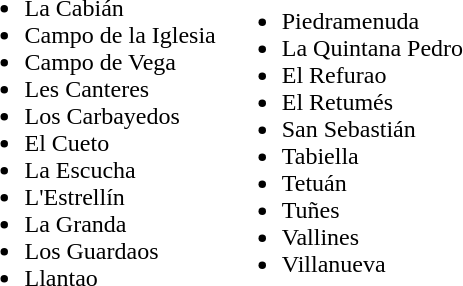<table border=0>
<tr>
<td><br><ul><li>La Cabián</li><li>Campo de la Iglesia</li><li>Campo de Vega</li><li>Les Canteres</li><li>Los Carbayedos</li><li>El Cueto</li><li>La Escucha</li><li>L'Estrellín</li><li>La Granda</li><li>Los Guardaos</li><li>Llantao</li></ul></td>
<td><br><ul><li>Piedramenuda</li><li>La Quintana Pedro</li><li>El Refurao</li><li>El Retumés</li><li>San Sebastián</li><li>Tabiella</li><li>Tetuán</li><li>Tuñes</li><li>Vallines</li><li>Villanueva</li></ul></td>
</tr>
</table>
